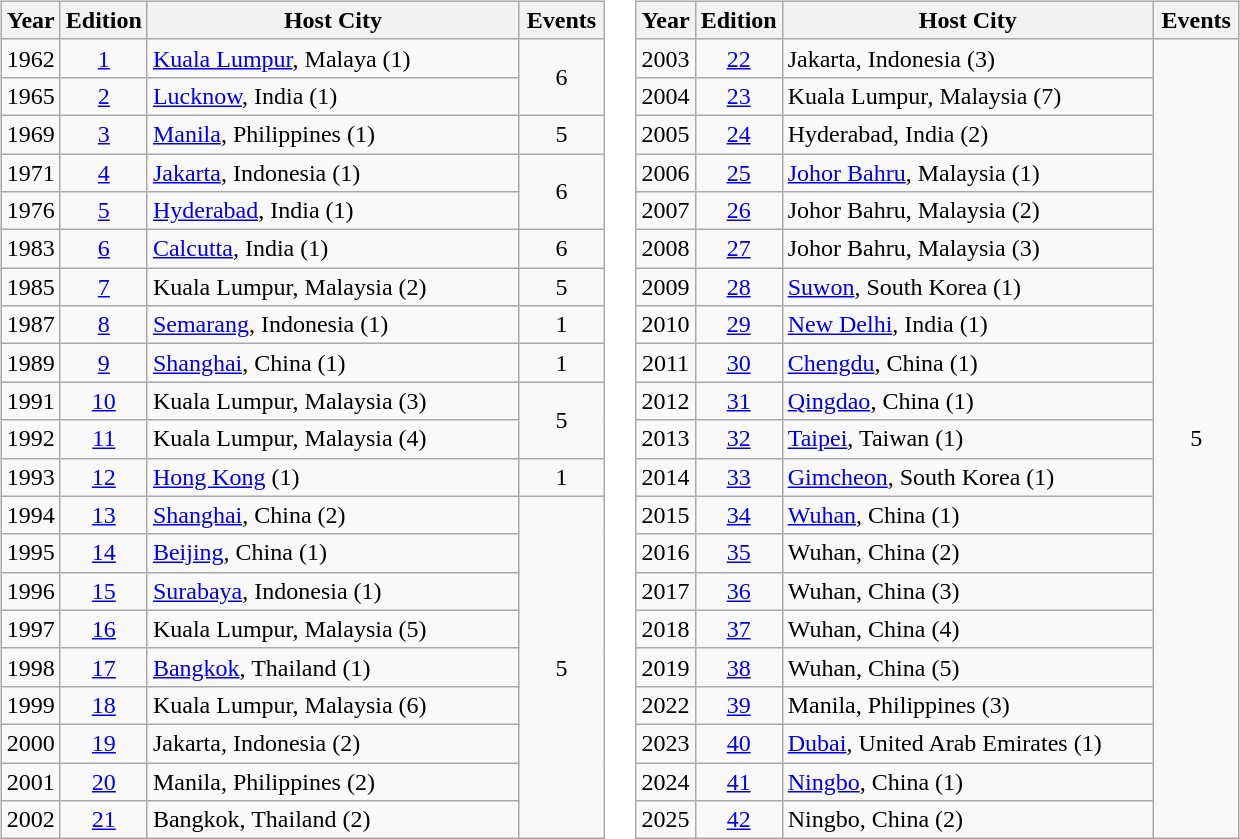<table>
<tr>
<td><br><table class="wikitable" style="font-size:100%">
<tr>
<th width=30>Year</th>
<th width=30>Edition</th>
<th width=240>Host City</th>
<th width=50>Events</th>
</tr>
<tr>
<td align=center>1962</td>
<td align=center><a href='#'>1</a></td>
<td><a href='#'>Kuala Lumpur</a>, Malaya (1)</td>
<td rowspan=2 align=center>6</td>
</tr>
<tr>
<td align=center>1965</td>
<td align=center><a href='#'>2</a></td>
<td><a href='#'>Lucknow</a>, India (1)</td>
</tr>
<tr>
<td align=center>1969</td>
<td align=center><a href='#'>3</a></td>
<td><a href='#'>Manila</a>, Philippines (1)</td>
<td align=center>5</td>
</tr>
<tr>
<td align=center>1971</td>
<td align=center><a href='#'>4</a></td>
<td><a href='#'>Jakarta</a>, Indonesia (1)</td>
<td rowspan=2 align=center>6</td>
</tr>
<tr>
<td align=center>1976</td>
<td align=center><a href='#'>5</a></td>
<td><a href='#'>Hyderabad</a>, India (1)</td>
</tr>
<tr>
<td align=center>1983</td>
<td align=center><a href='#'>6</a></td>
<td><a href='#'>Calcutta</a>, India (1)</td>
<td align=center>6</td>
</tr>
<tr>
<td align=center>1985</td>
<td align=center><a href='#'>7</a></td>
<td>Kuala Lumpur, Malaysia (2)</td>
<td align=center>5</td>
</tr>
<tr>
<td align=center>1987</td>
<td align=center><a href='#'>8</a></td>
<td><a href='#'>Semarang</a>, Indonesia (1)</td>
<td align=center>1</td>
</tr>
<tr>
<td align=center>1989</td>
<td align=center><a href='#'>9</a></td>
<td><a href='#'>Shanghai</a>, China (1)</td>
<td align=center>1</td>
</tr>
<tr>
<td align=center>1991</td>
<td align=center><a href='#'>10</a></td>
<td>Kuala Lumpur, Malaysia (3)</td>
<td rowspan=2 align=center>5</td>
</tr>
<tr>
<td align=center>1992</td>
<td align=center><a href='#'>11</a></td>
<td>Kuala Lumpur, Malaysia (4)</td>
</tr>
<tr>
<td align=center>1993</td>
<td align=center><a href='#'>12</a></td>
<td><a href='#'>Hong Kong</a> (1)</td>
<td align=center>1</td>
</tr>
<tr>
<td align=center>1994</td>
<td align=center><a href='#'>13</a></td>
<td><a href='#'>Shanghai</a>, China (2)</td>
<td rowspan="9" align=center>5</td>
</tr>
<tr>
<td align=center>1995</td>
<td align=center><a href='#'>14</a></td>
<td><a href='#'>Beijing</a>, China (1)</td>
</tr>
<tr>
<td align=center>1996</td>
<td align=center><a href='#'>15</a></td>
<td><a href='#'>Surabaya</a>, Indonesia (1)</td>
</tr>
<tr>
<td align=center>1997</td>
<td align=center><a href='#'>16</a></td>
<td>Kuala Lumpur, Malaysia (5)</td>
</tr>
<tr>
<td align=center>1998</td>
<td align=center><a href='#'>17</a></td>
<td><a href='#'>Bangkok</a>, Thailand (1)</td>
</tr>
<tr>
<td align=center>1999</td>
<td align=center><a href='#'>18</a></td>
<td>Kuala Lumpur, Malaysia (6)</td>
</tr>
<tr>
<td align=center>2000</td>
<td align=center><a href='#'>19</a></td>
<td>Jakarta, Indonesia (2)</td>
</tr>
<tr>
<td align=center>2001</td>
<td align=center><a href='#'>20</a></td>
<td>Manila, Philippines (2)</td>
</tr>
<tr>
<td align=center>2002</td>
<td align=center><a href='#'>21</a></td>
<td>Bangkok, Thailand (2)</td>
</tr>
</table>
</td>
<td valign=top><br><table class="wikitable" style="font-size:100%">
<tr>
<th width=30>Year</th>
<th width=30>Edition</th>
<th width=240>Host City</th>
<th width=50>Events</th>
</tr>
<tr>
<td align=center>2003</td>
<td align=center><a href='#'>22</a></td>
<td>Jakarta, Indonesia (3)</td>
<td rowspan="21" align=center>5</td>
</tr>
<tr>
<td align=center>2004</td>
<td align=center><a href='#'>23</a></td>
<td>Kuala Lumpur, Malaysia (7)</td>
</tr>
<tr>
<td align=center>2005</td>
<td align=center><a href='#'>24</a></td>
<td>Hyderabad, India (2)</td>
</tr>
<tr>
<td align=center>2006</td>
<td align=center><a href='#'>25</a></td>
<td><a href='#'>Johor Bahru</a>, Malaysia (1)</td>
</tr>
<tr>
<td align=center>2007</td>
<td align=center><a href='#'>26</a></td>
<td>Johor Bahru, Malaysia (2)</td>
</tr>
<tr>
<td align=center>2008</td>
<td align=center><a href='#'>27</a></td>
<td>Johor Bahru, Malaysia (3)</td>
</tr>
<tr>
<td align=center>2009</td>
<td align=center><a href='#'>28</a></td>
<td><a href='#'>Suwon</a>, South Korea (1)</td>
</tr>
<tr>
<td align=center>2010</td>
<td align=center><a href='#'>29</a></td>
<td><a href='#'>New Delhi</a>, India (1)</td>
</tr>
<tr>
<td align=center>2011</td>
<td align=center><a href='#'>30</a></td>
<td><a href='#'>Chengdu</a>, China (1)</td>
</tr>
<tr>
<td align=center>2012</td>
<td align=center><a href='#'>31</a></td>
<td><a href='#'>Qingdao</a>, China (1)</td>
</tr>
<tr>
<td align=center>2013</td>
<td align=center><a href='#'>32</a></td>
<td><a href='#'>Taipei</a>, Taiwan (1)</td>
</tr>
<tr>
<td align=center>2014</td>
<td align=center><a href='#'>33</a></td>
<td><a href='#'>Gimcheon</a>, South Korea (1)</td>
</tr>
<tr>
<td align=center>2015</td>
<td align=center><a href='#'>34</a></td>
<td><a href='#'>Wuhan</a>, China (1)</td>
</tr>
<tr>
<td align=center>2016</td>
<td align=center><a href='#'>35</a></td>
<td>Wuhan, China (2)</td>
</tr>
<tr>
<td align=center>2017</td>
<td align=center><a href='#'>36</a></td>
<td>Wuhan, China (3)</td>
</tr>
<tr>
<td align=center>2018</td>
<td align=center><a href='#'>37</a></td>
<td>Wuhan, China (4)</td>
</tr>
<tr>
<td align=center>2019</td>
<td align=center><a href='#'>38</a></td>
<td>Wuhan, China (5)</td>
</tr>
<tr>
<td align=center>2022</td>
<td align=center><a href='#'>39</a></td>
<td>Manila, Philippines (3)</td>
</tr>
<tr>
<td align=center>2023</td>
<td align=center><a href='#'>40</a></td>
<td><a href='#'>Dubai</a>, United Arab Emirates (1)</td>
</tr>
<tr>
<td align=center>2024</td>
<td align=center><a href='#'>41</a></td>
<td><a href='#'>Ningbo</a>, China (1)</td>
</tr>
<tr>
<td align=center>2025</td>
<td align=center><a href='#'>42</a></td>
<td>Ningbo, China (2)</td>
</tr>
</table>
</td>
</tr>
</table>
